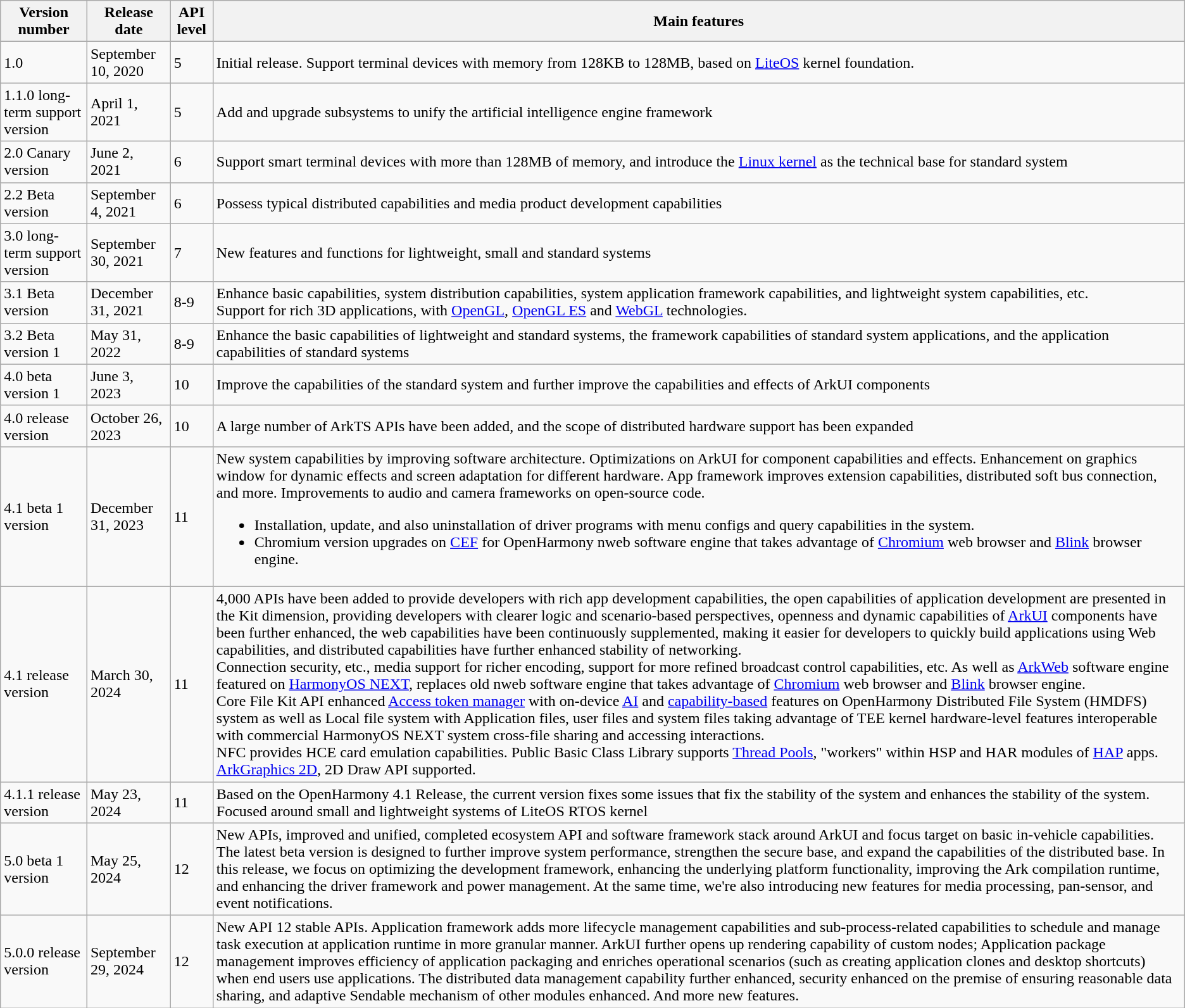<table class="wikitable">
<tr>
<th>Version number</th>
<th>Release date</th>
<th>API level</th>
<th>Main features</th>
</tr>
<tr>
<td 1.0>1.0</td>
<td>September 10, 2020</td>
<td>5</td>
<td>Initial release. Support terminal devices with memory from 128KB to 128MB, based on <a href='#'>LiteOS</a> kernel foundation.</td>
</tr>
<tr>
<td 1.1.0 (LTS)>1.1.0 long-term support version</td>
<td>April 1, 2021</td>
<td>5</td>
<td>Add and upgrade subsystems to unify the artificial intelligence engine framework</td>
</tr>
<tr>
<td 2.0 (Canary)>2.0 Canary version</td>
<td>June 2, 2021</td>
<td>6</td>
<td>Support smart terminal devices with more than 128MB of memory, and introduce the <a href='#'>Linux kernel</a> as the technical base for standard system</td>
</tr>
<tr>
<td 2.2(Beta)>2.2 Beta version</td>
<td>September 4, 2021</td>
<td>6</td>
<td>Possess typical distributed capabilities and media product development capabilities</td>
</tr>
<tr>
<td 3.0 (LTS)>3.0 long-term support version</td>
<td>September 30, 2021</td>
<td>7</td>
<td>New features and functions for lightweight, small and standard systems</td>
</tr>
<tr>
<td 3.1 (Beta)>3.1 Beta version</td>
<td>December 31, 2021</td>
<td>8-9</td>
<td>Enhance basic capabilities, system distribution capabilities, system application framework capabilities, and lightweight system capabilities, etc.<br>Support for rich 3D applications, with <a href='#'>OpenGL</a>, <a href='#'>OpenGL ES</a> and <a href='#'>WebGL</a> technologies.</td>
</tr>
<tr>
<td>3.2 Beta version 1</td>
<td>May 31, 2022</td>
<td>8-9</td>
<td>Enhance the basic capabilities of lightweight and standard systems, the framework capabilities of standard system applications, and the application capabilities of standard systems</td>
</tr>
<tr>
<td>4.0 beta version 1</td>
<td>June 3, 2023</td>
<td>10</td>
<td>Improve the capabilities of the standard system and further improve the capabilities and effects of ArkUI components</td>
</tr>
<tr>
<td>4.0 release version</td>
<td>October 26, 2023</td>
<td>10</td>
<td>A large number of ArkTS APIs have been added, and the scope of distributed hardware support has been expanded</td>
</tr>
<tr>
<td>4.1 beta 1 version</td>
<td>December 31, 2023</td>
<td>11</td>
<td>New system capabilities by improving software architecture. Optimizations on ArkUI for component capabilities and effects. Enhancement on graphics window for dynamic effects and screen adaptation for different hardware. App framework improves extension capabilities, distributed soft bus connection, and more. Improvements to audio and camera frameworks on open-source code.<br><ul><li>Installation, update, and also uninstallation of driver programs with menu configs and query capabilities in the system.</li><li>Chromium version upgrades on <a href='#'>CEF</a> for OpenHarmony nweb software engine that takes advantage of <a href='#'>Chromium</a> web browser and <a href='#'>Blink</a> browser engine.</li></ul></td>
</tr>
<tr>
<td>4.1 release version</td>
<td>March 30, 2024</td>
<td>11</td>
<td>4,000 APIs have been added to provide developers with rich app development capabilities, the open capabilities of application development are presented in the Kit dimension, providing developers with clearer logic and scenario-based perspectives, openness and dynamic capabilities of <a href='#'>ArkUI</a> components have been further enhanced, the web capabilities have been continuously supplemented, making it easier for developers to quickly build applications using Web capabilities, and distributed capabilities have further enhanced stability of networking.<br>Connection security, etc., media support for richer encoding, support for more refined broadcast control capabilities, etc. As well as <a href='#'>ArkWeb</a> software engine featured on <a href='#'>HarmonyOS NEXT</a>, replaces old nweb software engine that takes advantage of <a href='#'>Chromium</a> web browser and <a href='#'>Blink</a> browser engine.<br>Core File Kit API enhanced <a href='#'>Access token manager</a> with on-device <a href='#'>AI</a> and <a href='#'>capability-based</a> features on OpenHarmony Distributed File System (HMDFS) system as well as Local file system with Application files, user files and system files taking advantage of TEE kernel hardware-level features interoperable with commercial HarmonyOS NEXT system cross-file sharing and accessing interactions.<br>NFC provides HCE card emulation capabilities.
Public Basic Class Library supports <a href='#'>Thread Pools</a>, "workers" within HSP and HAR modules of <a href='#'>HAP</a> apps.<br><a href='#'>ArkGraphics 2D</a>, 2D Draw API supported.<br></td>
</tr>
<tr>
<td>4.1.1 release version</td>
<td>May 23, 2024</td>
<td>11</td>
<td>Based on the OpenHarmony 4.1 Release, the current version fixes some issues that fix the stability of the system and enhances the stability of the system. Focused around small and lightweight systems of LiteOS RTOS kernel</td>
</tr>
<tr>
<td>5.0 beta 1 version</td>
<td>May 25, 2024</td>
<td>12</td>
<td>New APIs, improved and unified, completed ecosystem API and software framework stack around ArkUI and focus target on basic in-vehicle capabilities. The latest beta version is designed to further improve system performance, strengthen the secure base, and expand the capabilities of the distributed base. In this release, we focus on optimizing the development framework, enhancing the underlying platform functionality, improving the Ark compilation runtime, and enhancing the driver framework and power management. At the same time, we're also introducing new features for media processing, pan-sensor, and event notifications.</td>
</tr>
<tr>
<td>5.0.0 release version</td>
<td>September 29, 2024</td>
<td>12</td>
<td>New API 12 stable APIs. Application framework adds more lifecycle management capabilities and sub-process-related capabilities to schedule and manage task execution at application runtime in more granular manner. ArkUI further opens up rendering capability of custom nodes; Application package management improves efficiency of application packaging and enriches operational scenarios (such as creating application clones and desktop shortcuts) when end users use applications. The distributed data management capability further enhanced, security enhanced on the premise of ensuring reasonable data sharing, and adaptive Sendable mechanism of other modules enhanced. And more new features.</td>
</tr>
</table>
